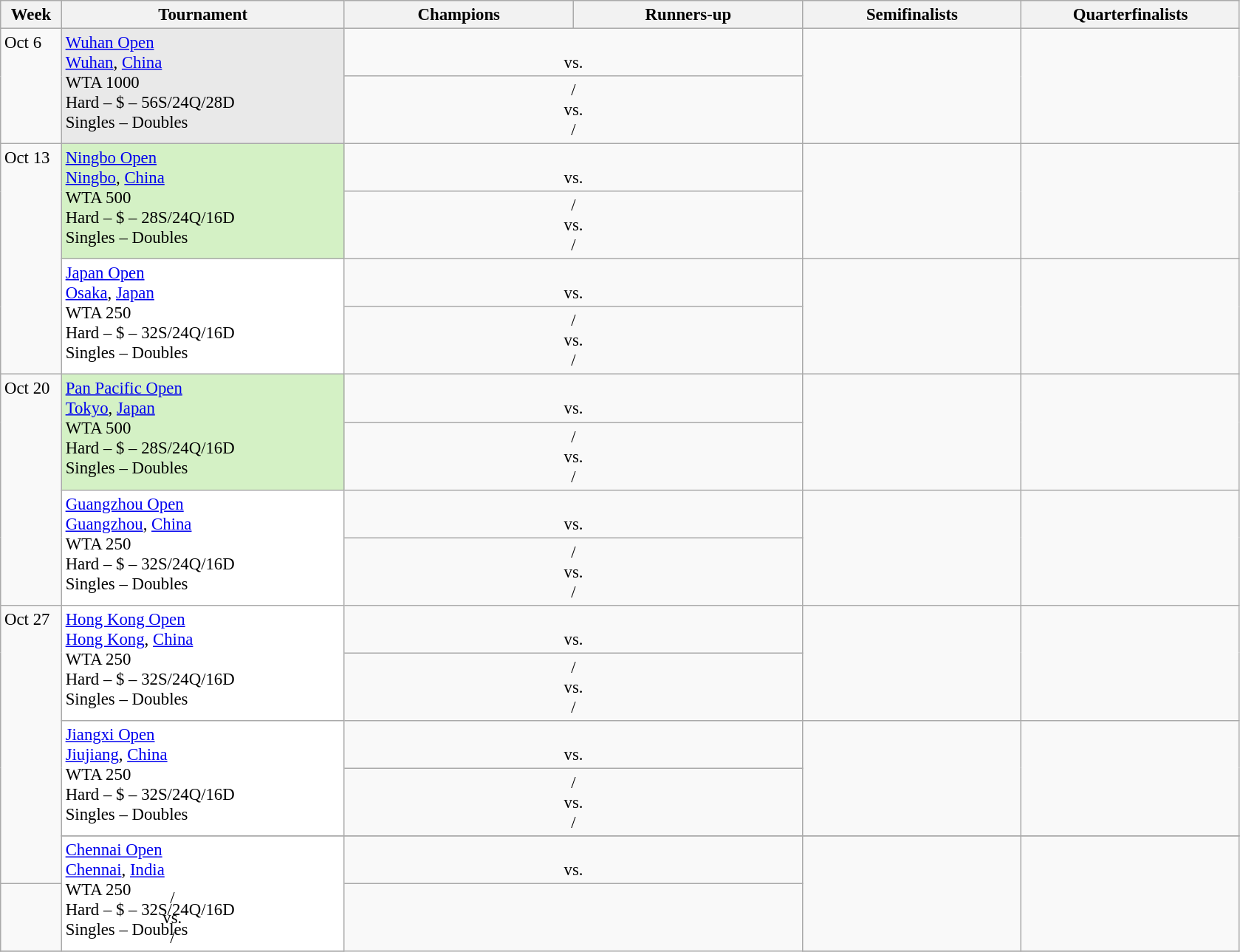<table class="wikitable" style=font-size:95%>
<tr>
<th style="width:48px;">Week</th>
<th style="width:248px;">Tournament</th>
<th style="width:200px;">Champions</th>
<th style="width:200px;">Runners-up</th>
<th style="width:190px;">Semifinalists</th>
<th style="width:190px;">Quarterfinalists</th>
</tr>
<tr style="vertical-align:top">
<td rowspan="2">Oct 6</td>
<td style="background:#e9e9e9;" rowspan="2"><a href='#'>Wuhan Open</a><br><a href='#'>Wuhan</a>, <a href='#'>China</a><br>WTA 1000<br>Hard – $ – 56S/24Q/28D<br>Singles – Doubles</td>
<td colspan="2" align=center><br>vs.<br></td>
<td rowspan="2"><br></td>
<td rowspan="2"><br><br><br></td>
</tr>
<tr style="vertical-align:top">
<td colspan="2" align=center> / <br>vs.<br> / </td>
</tr>
<tr style="vertical-align:top">
<td rowspan="4">Oct 13</td>
<td style="background:#D4F1C5;" rowspan="2"><a href='#'>Ningbo Open</a><br><a href='#'>Ningbo</a>, <a href='#'>China</a><br>WTA 500<br>Hard – $ – 28S/24Q/16D<br>Singles – Doubles</td>
<td colspan="2" align=center><br>vs.<br></td>
<td rowspan="2"><br></td>
<td rowspan="2"><br><br><br></td>
</tr>
<tr style="vertical-align:top">
<td colspan="2" align=center> / <br>vs.<br> / </td>
</tr>
<tr style="vertical-align:top">
<td style="background:#fff;" rowspan="2"><a href='#'>Japan Open</a><br><a href='#'>Osaka</a>, <a href='#'>Japan</a><br>WTA 250<br>Hard – $ – 32S/24Q/16D<br>Singles – Doubles</td>
<td colspan="2" align=center><br>vs.<br></td>
<td rowspan="2"><br></td>
<td rowspan="2"><br><br><br></td>
</tr>
<tr style="vertical-align:top">
<td colspan="2" align=center> / <br>vs.<br> / </td>
</tr>
<tr style="vertical-align:top">
<td rowspan="4">Oct 20</td>
<td style="background:#D4F1C5;" rowspan="2"><a href='#'>Pan Pacific Open</a><br><a href='#'>Tokyo</a>, <a href='#'>Japan</a><br>WTA 500<br>Hard – $ – 28S/24Q/16D<br>Singles – Doubles</td>
<td colspan="2" align=center><br>vs.<br></td>
<td rowspan="2"><br></td>
<td rowspan="2"><br><br><br></td>
</tr>
<tr style="vertical-align:top">
<td colspan="2" align=center> / <br>vs.<br> / </td>
</tr>
<tr style="vertical-align:top">
<td style="background:#fff;" rowspan="2"><a href='#'>Guangzhou Open</a><br><a href='#'>Guangzhou</a>, <a href='#'>China</a><br>WTA 250<br>Hard – $ – 32S/24Q/16D<br>Singles – Doubles</td>
<td colspan="2" align=center><br>vs.<br></td>
<td rowspan="2"><br></td>
<td rowspan="2"><br><br><br></td>
</tr>
<tr style="vertical-align:top">
<td colspan="2" align=center> / <br>vs.<br> / </td>
</tr>
<tr style="vertical-align:top">
<td rowspan="6">Oct 27</td>
<td style="background:#fff;" rowspan="2"><a href='#'>Hong Kong Open</a><br><a href='#'>Hong Kong</a>, <a href='#'>China</a><br>WTA 250<br>Hard – $ – 32S/24Q/16D<br>Singles – Doubles</td>
<td colspan="2" align=center><br>vs.<br></td>
<td rowspan="2"><br></td>
<td rowspan="2"><br><br><br></td>
</tr>
<tr style="vertical-align:top">
<td colspan="2" align=center> / <br>vs.<br> / </td>
</tr>
<tr style="vertical-align:top">
<td style="background:#fff;" rowspan="2"><a href='#'>Jiangxi Open</a><br><a href='#'>Jiujiang</a>, <a href='#'>China</a><br>WTA 250<br>Hard – $ – 32S/24Q/16D<br>Singles – Doubles</td>
<td colspan="2" align=center><br>vs.<br></td>
<td rowspan="2"><br></td>
<td rowspan="2"><br><br><br></td>
</tr>
<tr style="vertical-align:top">
<td colspan="2" align=center> / <br>vs.<br> / </td>
</tr>
<tr style="vertical-align:top">
</tr>
<tr style="vertical-align:top">
<td style="background:#fff;" rowspan="2"><a href='#'>Chennai Open</a><br><a href='#'>Chennai</a>, <a href='#'>India</a><br>WTA 250<br>Hard – $ – 32S/24Q/16D<br>Singles – Doubles</td>
<td colspan="2" align=center><br>vs.<br></td>
<td rowspan="2"><br></td>
<td rowspan="2"><br><br><br></td>
</tr>
<tr style="vertical-align:top">
<td colspan="2" align=center> / <br>vs.<br> / </td>
</tr>
<tr style="vertical-align:top">
</tr>
</table>
